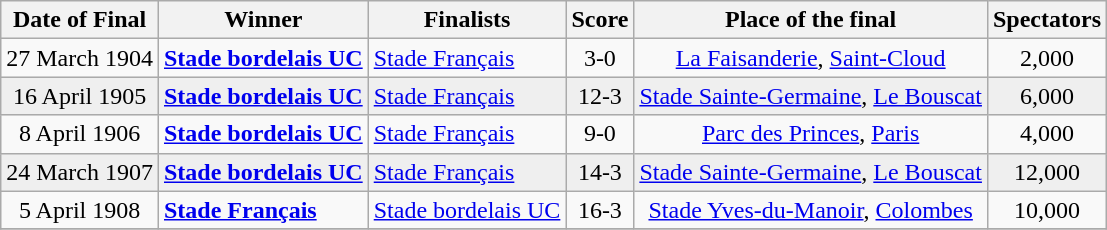<table class="wikitable">
<tr>
<th>Date of Final</th>
<th>Winner</th>
<th>Finalists</th>
<th>Score</th>
<th>Place of the final</th>
<th>Spectators</th>
</tr>
<tr>
<td align=center>27 March 1904</td>
<td><strong><a href='#'>Stade bordelais UC</a></strong></td>
<td><a href='#'>Stade Français</a></td>
<td align=center>3-0</td>
<td align=center><a href='#'>La Faisanderie</a>, <a href='#'>Saint-Cloud</a></td>
<td align=center>2,000</td>
</tr>
<tr bgcolor="#efefef">
<td align=center>16 April 1905</td>
<td><strong><a href='#'>Stade bordelais UC</a></strong></td>
<td><a href='#'>Stade Français</a></td>
<td align=center>12-3</td>
<td align=center><a href='#'>Stade Sainte-Germaine</a>, <a href='#'>Le Bouscat</a></td>
<td align=center>6,000</td>
</tr>
<tr>
<td align=center>8 April 1906</td>
<td><strong><a href='#'>Stade bordelais UC</a></strong></td>
<td><a href='#'>Stade Français</a></td>
<td align=center>9-0</td>
<td align=center><a href='#'>Parc des Princes</a>, <a href='#'>Paris</a></td>
<td align=center>4,000</td>
</tr>
<tr bgcolor="#efefef">
<td align=center>24 March 1907</td>
<td><strong><a href='#'>Stade bordelais UC</a></strong></td>
<td><a href='#'>Stade Français</a></td>
<td align=center>14-3</td>
<td align=center><a href='#'>Stade Sainte-Germaine</a>, <a href='#'>Le Bouscat</a></td>
<td align=center>12,000</td>
</tr>
<tr>
<td align=center>5 April 1908</td>
<td><strong><a href='#'>Stade Français</a></strong></td>
<td><a href='#'>Stade bordelais UC</a></td>
<td align=center>16-3</td>
<td align=center><a href='#'>Stade Yves-du-Manoir</a>, <a href='#'>Colombes</a></td>
<td align=center>10,000</td>
</tr>
<tr bgcolor="#efefef">
</tr>
</table>
